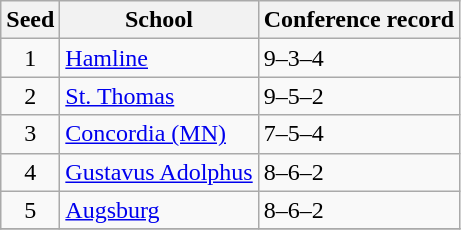<table class="wikitable">
<tr>
<th>Seed</th>
<th>School</th>
<th>Conference record</th>
</tr>
<tr>
<td align=center>1</td>
<td><a href='#'>Hamline</a></td>
<td>9–3–4</td>
</tr>
<tr>
<td align=center>2</td>
<td><a href='#'>St. Thomas</a></td>
<td>9–5–2</td>
</tr>
<tr>
<td align=center>3</td>
<td><a href='#'>Concordia (MN)</a></td>
<td>7–5–4</td>
</tr>
<tr>
<td align=center>4</td>
<td><a href='#'>Gustavus Adolphus</a></td>
<td>8–6–2</td>
</tr>
<tr>
<td align=center>5</td>
<td><a href='#'>Augsburg</a></td>
<td>8–6–2</td>
</tr>
<tr>
</tr>
</table>
